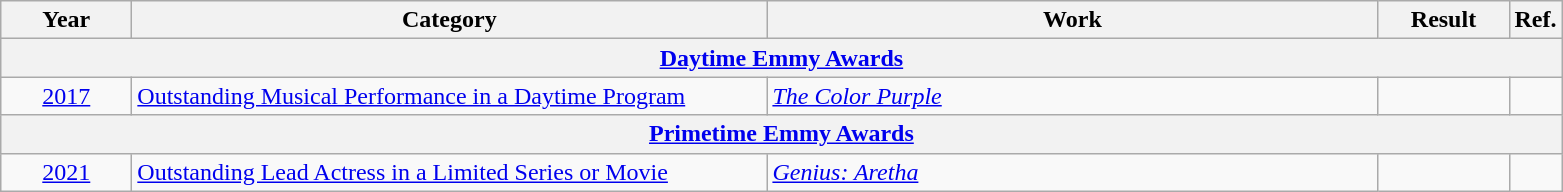<table class=wikitable>
<tr>
<th scope="col" style="width:5em;">Year</th>
<th scope="col" style="width:26em;">Category</th>
<th scope="col" style="width:25em;">Work</th>
<th scope="col" style="width:5em;">Result</th>
<th>Ref.</th>
</tr>
<tr>
<th colspan=5><a href='#'>Daytime Emmy Awards</a></th>
</tr>
<tr>
<td style="text-align:center;"><a href='#'>2017</a></td>
<td><a href='#'>Outstanding Musical Performance in a Daytime Program</a></td>
<td><em><a href='#'>The Color Purple</a></em></td>
<td></td>
<td style="text-align:center;"></td>
</tr>
<tr>
<th colspan=5><a href='#'>Primetime Emmy Awards</a></th>
</tr>
<tr>
<td style="text-align:center;"><a href='#'>2021</a></td>
<td><a href='#'>Outstanding Lead Actress in a Limited Series or Movie</a></td>
<td><em><a href='#'>Genius: Aretha</a></em></td>
<td></td>
<td style="text-align:center;"></td>
</tr>
</table>
